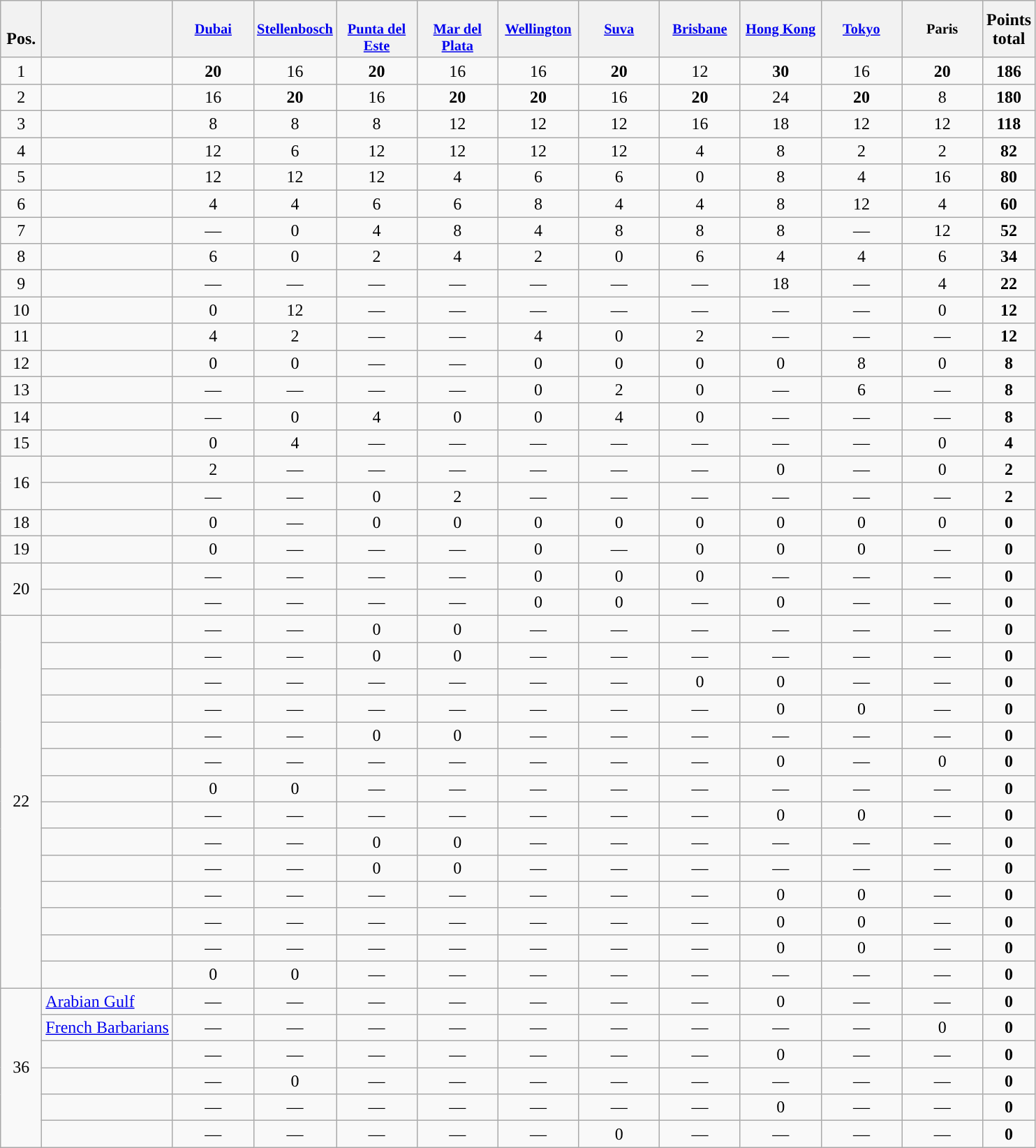<table class="wikitable" style="text-align:center;">
<tr>
<th style="width:2em;"><br>Pos.</th>
<th></th>
<th style="width:5.2em; vertical-align:top; font-size:85%;"><br><a href='#'>Dubai</a></th>
<th style="width:5.2em; vertical-align:top; font-size:85%;"><br><a href='#'>Stellenbosch</a></th>
<th style="width:5.2em; vertical-align:top; font-size:85%;"><br><a href='#'>Punta del Este</a></th>
<th style="width:5.2em; vertical-align:top; font-size:85%;"><br><a href='#'>Mar del Plata</a></th>
<th style="width:5.2em; vertical-align:top; font-size:85%;"><br><a href='#'>Wellington</a></th>
<th style="width:5.2em; vertical-align:top; font-size:85%;"><br><a href='#'>Suva</a></th>
<th style="width:5.2em; vertical-align:top; font-size:85%;"><br><a href='#'>Brisbane</a></th>
<th style="width:5.2em; vertical-align:top; font-size:85%;"><br><a href='#'>Hong Kong</a></th>
<th style="width:5.2em; vertical-align:top; font-size:85%;"><br><a href='#'>Tokyo</a></th>
<th style="width:5.2em; vertical-align:top; font-size:85%;"><br>Paris</th>
<th>Points<br>total</th>
</tr>
<tr>
<td>1</td>
<td align=left></td>
<td><strong>20</strong></td>
<td>16</td>
<td><strong>20</strong></td>
<td>16</td>
<td>16</td>
<td><strong>20</strong></td>
<td>12</td>
<td><strong>30</strong></td>
<td>16</td>
<td><strong>20</strong></td>
<td><strong>186</strong></td>
</tr>
<tr>
<td>2</td>
<td align=left></td>
<td>16</td>
<td><strong>20</strong></td>
<td>16</td>
<td><strong>20</strong></td>
<td><strong>20</strong></td>
<td>16</td>
<td><strong>20</strong></td>
<td>24</td>
<td><strong>20</strong></td>
<td>8</td>
<td><strong>180</strong></td>
</tr>
<tr>
<td>3</td>
<td align=left></td>
<td>8</td>
<td>8</td>
<td>8</td>
<td>12</td>
<td>12</td>
<td>12</td>
<td>16</td>
<td>18</td>
<td>12</td>
<td>12</td>
<td><strong>118</strong></td>
</tr>
<tr>
<td>4</td>
<td align=left></td>
<td>12</td>
<td>6</td>
<td>12</td>
<td>12</td>
<td>12</td>
<td>12</td>
<td>4</td>
<td>8</td>
<td>2</td>
<td>2</td>
<td><strong>82</strong></td>
</tr>
<tr>
<td>5</td>
<td align=left></td>
<td>12</td>
<td>12</td>
<td>12</td>
<td>4</td>
<td>6</td>
<td>6</td>
<td>0 </td>
<td>8</td>
<td>4</td>
<td>16</td>
<td><strong>80</strong></td>
</tr>
<tr>
<td>6</td>
<td align=left></td>
<td>4</td>
<td>4</td>
<td>6</td>
<td>6</td>
<td>8</td>
<td>4</td>
<td>4</td>
<td>8</td>
<td>12</td>
<td>4</td>
<td><strong>60</strong></td>
</tr>
<tr>
<td>7</td>
<td align=left></td>
<td>—</td>
<td>0</td>
<td>4</td>
<td>8</td>
<td>4</td>
<td>8</td>
<td>8</td>
<td>8</td>
<td>—</td>
<td>12</td>
<td><strong>52</strong></td>
</tr>
<tr>
<td>8</td>
<td align=left></td>
<td>6</td>
<td>0</td>
<td>2</td>
<td>4</td>
<td>2</td>
<td>0</td>
<td>6</td>
<td>4</td>
<td>4</td>
<td>6</td>
<td><strong>34</strong></td>
</tr>
<tr>
<td>9</td>
<td align=left></td>
<td>—</td>
<td>—</td>
<td>—</td>
<td>—</td>
<td>—</td>
<td>—</td>
<td>—</td>
<td>18</td>
<td>—</td>
<td>4</td>
<td><strong>22</strong></td>
</tr>
<tr>
<td>10</td>
<td align=left></td>
<td>0</td>
<td>12</td>
<td>—</td>
<td>—</td>
<td>—</td>
<td>—</td>
<td>—</td>
<td>—</td>
<td>—</td>
<td>0</td>
<td><strong>12</strong></td>
</tr>
<tr>
<td>11</td>
<td align=left></td>
<td>4</td>
<td>2</td>
<td>—</td>
<td>—</td>
<td>4</td>
<td>0</td>
<td>2</td>
<td>—</td>
<td>—</td>
<td>—</td>
<td><strong>12</strong></td>
</tr>
<tr>
<td>12</td>
<td align=left></td>
<td>0</td>
<td>0</td>
<td>—</td>
<td>—</td>
<td>0</td>
<td>0</td>
<td>0</td>
<td>0</td>
<td>8</td>
<td>0</td>
<td><strong>8</strong></td>
</tr>
<tr>
<td>13</td>
<td align=left></td>
<td>—</td>
<td>—</td>
<td>—</td>
<td>—</td>
<td>0</td>
<td>2</td>
<td>0</td>
<td>—</td>
<td>6</td>
<td>—</td>
<td><strong>8</strong></td>
</tr>
<tr>
<td>14</td>
<td align=left></td>
<td>—</td>
<td>0</td>
<td>4</td>
<td>0</td>
<td>0</td>
<td>4</td>
<td>0</td>
<td>—</td>
<td>—</td>
<td>—</td>
<td><strong>8</strong></td>
</tr>
<tr>
<td>15</td>
<td align=left></td>
<td>0</td>
<td>4</td>
<td>—</td>
<td>—</td>
<td>—</td>
<td>—</td>
<td>—</td>
<td>—</td>
<td>—</td>
<td>0</td>
<td><strong>4</strong></td>
</tr>
<tr>
<td rowspan=2>16</td>
<td align=left></td>
<td>2</td>
<td>—</td>
<td>—</td>
<td>—</td>
<td>—</td>
<td>—</td>
<td>—</td>
<td>0</td>
<td>—</td>
<td>0</td>
<td><strong>2</strong></td>
</tr>
<tr>
<td align=left></td>
<td>—</td>
<td>—</td>
<td>0</td>
<td>2</td>
<td>—</td>
<td>—</td>
<td>—</td>
<td>—</td>
<td>—</td>
<td>—</td>
<td><strong>2</strong></td>
</tr>
<tr>
<td>18</td>
<td align=left></td>
<td>0</td>
<td>—</td>
<td>0</td>
<td>0</td>
<td>0</td>
<td>0</td>
<td>0</td>
<td>0</td>
<td>0</td>
<td>0</td>
<td><strong>0</strong></td>
</tr>
<tr>
<td>19</td>
<td align=left></td>
<td>0</td>
<td>—</td>
<td>—</td>
<td>—</td>
<td>0</td>
<td>—</td>
<td>0</td>
<td>0</td>
<td>0</td>
<td>—</td>
<td><strong>0</strong></td>
</tr>
<tr>
<td rowspan=2>20</td>
<td align=left></td>
<td>—</td>
<td>—</td>
<td>—</td>
<td>—</td>
<td>0</td>
<td>0</td>
<td>0</td>
<td>—</td>
<td>—</td>
<td>—</td>
<td><strong>0</strong></td>
</tr>
<tr>
<td align=left></td>
<td>—</td>
<td>—</td>
<td>—</td>
<td>—</td>
<td>0</td>
<td>0</td>
<td>—</td>
<td>0</td>
<td>—</td>
<td>—</td>
<td><strong>0</strong></td>
</tr>
<tr>
<td rowspan=14>22</td>
<td align=left></td>
<td>—</td>
<td>—</td>
<td>0</td>
<td>0</td>
<td>—</td>
<td>—</td>
<td>—</td>
<td>—</td>
<td>—</td>
<td>—</td>
<td><strong>0</strong></td>
</tr>
<tr>
<td align=left></td>
<td>—</td>
<td>—</td>
<td>0</td>
<td>0</td>
<td>—</td>
<td>—</td>
<td>—</td>
<td>—</td>
<td>—</td>
<td>—</td>
<td><strong>0</strong></td>
</tr>
<tr>
<td align=left></td>
<td>—</td>
<td>—</td>
<td>—</td>
<td>—</td>
<td>—</td>
<td>—</td>
<td>0</td>
<td>0</td>
<td>—</td>
<td>—</td>
<td><strong>0</strong></td>
</tr>
<tr>
<td align=left></td>
<td>—</td>
<td>—</td>
<td>—</td>
<td>—</td>
<td>—</td>
<td>—</td>
<td>—</td>
<td>0</td>
<td>0</td>
<td>—</td>
<td><strong>0</strong></td>
</tr>
<tr>
<td align=left></td>
<td>—</td>
<td>—</td>
<td>0</td>
<td>0</td>
<td>—</td>
<td>—</td>
<td>—</td>
<td>—</td>
<td>—</td>
<td>—</td>
<td><strong>0</strong></td>
</tr>
<tr>
<td align=left></td>
<td>—</td>
<td>—</td>
<td>—</td>
<td>—</td>
<td>—</td>
<td>—</td>
<td>—</td>
<td>0</td>
<td>—</td>
<td>0</td>
<td><strong>0</strong></td>
</tr>
<tr>
<td align=left></td>
<td>0</td>
<td>0</td>
<td>—</td>
<td>—</td>
<td>—</td>
<td>—</td>
<td>—</td>
<td>—</td>
<td>—</td>
<td>—</td>
<td><strong>0</strong></td>
</tr>
<tr>
<td align=left></td>
<td>—</td>
<td>—</td>
<td>—</td>
<td>—</td>
<td>—</td>
<td>—</td>
<td>—</td>
<td>0</td>
<td>0</td>
<td>—</td>
<td><strong>0</strong></td>
</tr>
<tr>
<td align=left></td>
<td>—</td>
<td>—</td>
<td>0</td>
<td>0</td>
<td>—</td>
<td>—</td>
<td>—</td>
<td>—</td>
<td>—</td>
<td>—</td>
<td><strong>0</strong></td>
</tr>
<tr>
<td align=left></td>
<td>—</td>
<td>—</td>
<td>0</td>
<td>0</td>
<td>—</td>
<td>—</td>
<td>—</td>
<td>—</td>
<td>—</td>
<td>—</td>
<td><strong>0</strong></td>
</tr>
<tr>
<td align=left></td>
<td>—</td>
<td>—</td>
<td>—</td>
<td>—</td>
<td>—</td>
<td>—</td>
<td>—</td>
<td>0</td>
<td>0</td>
<td>—</td>
<td><strong>0</strong></td>
</tr>
<tr>
<td align=left></td>
<td>—</td>
<td>—</td>
<td>—</td>
<td>—</td>
<td>—</td>
<td>—</td>
<td>—</td>
<td>0</td>
<td>0</td>
<td>—</td>
<td><strong>0</strong></td>
</tr>
<tr>
<td align=left></td>
<td>—</td>
<td>—</td>
<td>—</td>
<td>—</td>
<td>—</td>
<td>—</td>
<td>—</td>
<td>0</td>
<td>0</td>
<td>—</td>
<td><strong>0</strong></td>
</tr>
<tr>
<td align=left></td>
<td>0</td>
<td>0</td>
<td>—</td>
<td>—</td>
<td>—</td>
<td>—</td>
<td>—</td>
<td>—</td>
<td>—</td>
<td>—</td>
<td><strong>0</strong></td>
</tr>
<tr>
<td rowspan=6>36</td>
<td align=left> <a href='#'>Arabian Gulf</a></td>
<td>—</td>
<td>—</td>
<td>—</td>
<td>—</td>
<td>—</td>
<td>—</td>
<td>—</td>
<td>0</td>
<td>—</td>
<td>—</td>
<td><strong>0</strong></td>
</tr>
<tr>
<td align=left> <a href='#'>French Barbarians</a></td>
<td>—</td>
<td>—</td>
<td>—</td>
<td>—</td>
<td>—</td>
<td>—</td>
<td>—</td>
<td>—</td>
<td>—</td>
<td>0</td>
<td><strong>0</strong></td>
</tr>
<tr>
<td align=left></td>
<td>—</td>
<td>—</td>
<td>—</td>
<td>—</td>
<td>—</td>
<td>—</td>
<td>—</td>
<td>0</td>
<td>—</td>
<td>—</td>
<td><strong>0</strong></td>
</tr>
<tr>
<td align=left></td>
<td>—</td>
<td>0</td>
<td>—</td>
<td>—</td>
<td>—</td>
<td>—</td>
<td>—</td>
<td>—</td>
<td>—</td>
<td>—</td>
<td><strong>0</strong></td>
</tr>
<tr>
<td align=left></td>
<td>—</td>
<td>—</td>
<td>—</td>
<td>—</td>
<td>—</td>
<td>—</td>
<td>—</td>
<td>0</td>
<td>—</td>
<td>—</td>
<td><strong>0</strong></td>
</tr>
<tr>
<td align=left></td>
<td>—</td>
<td>—</td>
<td>—</td>
<td>—</td>
<td>—</td>
<td>0</td>
<td>—</td>
<td>—</td>
<td>—</td>
<td>—</td>
<td><strong>0</strong></td>
</tr>
</table>
